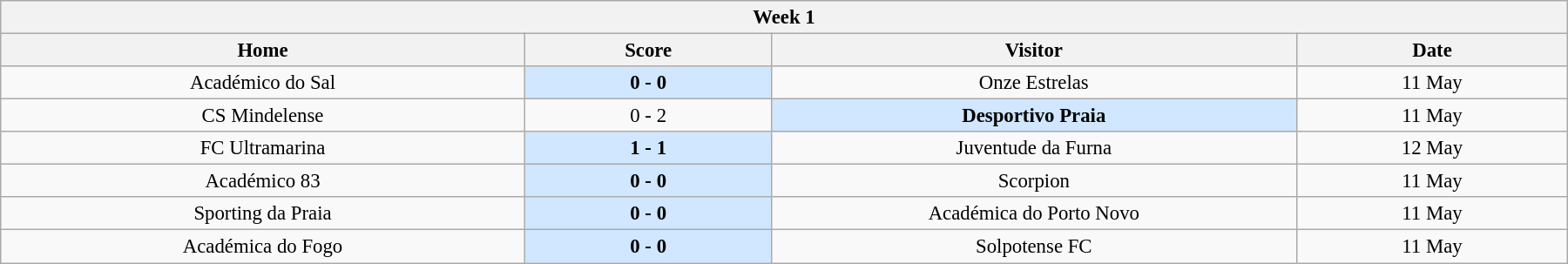<table class="wikitable" style="font-size:95%; text-align: center; width: 95%; margin:1em auto;">
<tr>
<th colspan="12" style="with: 100%;">Week 1</th>
</tr>
<tr>
<th width="200">Home</th>
<th width="90">Score</th>
<th width="200">Visitor</th>
<th width="100">Date</th>
</tr>
<tr>
<td>Académico do Sal</td>
<td bgcolor=#D0E7FF><strong>0 - 0</strong></td>
<td>Onze Estrelas</td>
<td>11 May</td>
</tr>
<tr>
<td>CS Mindelense</td>
<td>0 - 2</td>
<td bgcolor=#D0E7FF><strong>Desportivo Praia</strong></td>
<td>11 May</td>
</tr>
<tr>
<td>FC Ultramarina</td>
<td bgcolor=#D0E7FF><strong>1 - 1</strong></td>
<td>Juventude da Furna</td>
<td>12 May</td>
</tr>
<tr>
<td>Académico 83</td>
<td bgcolor=#D0E7FF><strong>0 - 0</strong></td>
<td>Scorpion</td>
<td>11 May</td>
</tr>
<tr>
<td>Sporting da Praia</td>
<td bgcolor=#D0E7FF><strong>0 - 0</strong></td>
<td>Académica do Porto Novo</td>
<td>11 May</td>
</tr>
<tr>
<td>Académica do Fogo</td>
<td bgcolor=#D0E7FF><strong>0 - 0</strong></td>
<td>Solpotense FC</td>
<td>11 May</td>
</tr>
</table>
